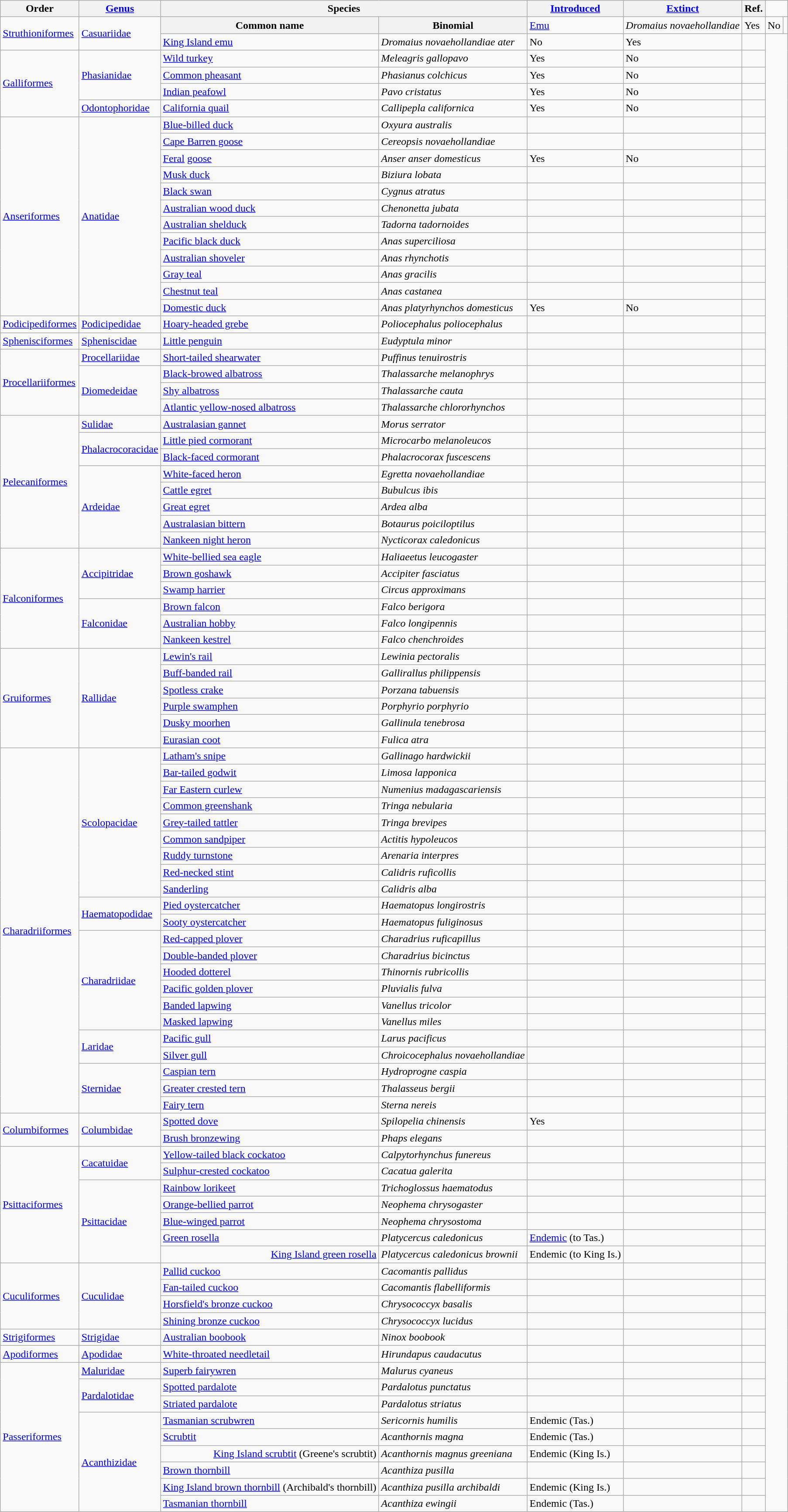<table class="wikitable sortable" style="font-size:100%;">
<tr>
<th scope="col" rowspan=2>Order</th>
<th scope="col" rowspan=2><a href='#'>Genus</a></th>
<th scope="col" colspan=2>Species</th>
<th scope="col" rowspan=2><a href='#'>Introduced</a></th>
<th scope="col" rowspan=2><a href='#'>Extinct</a></th>
<th scope="col" rowspan=2>Ref.</th>
</tr>
<tr>
<th scope="col" rowspan=2>Common name</th>
<th scope="col" rowspan=2>Binomial</th>
</tr>
<tr>
<td rowspan=2><a href='#'>Struthioniformes</a></td>
<td rowspan=2><a href='#'>Casuariidae</a></td>
<td><a href='#'>Emu</a></td>
<td><em>Dromaius novaehollandiae</em></td>
<td>Yes</td>
<td>No</td>
<td></td>
</tr>
<tr>
<td><a href='#'>King Island emu</a></td>
<td><em>Dromaius novaehollandiae ater</em></td>
<td>No</td>
<td>Yes</td>
<td></td>
</tr>
<tr>
<td rowspan=4><a href='#'>Galliformes</a></td>
<td rowspan=3><a href='#'>Phasianidae</a></td>
<td><a href='#'>Wild turkey</a></td>
<td><em>Meleagris gallopavo</em></td>
<td>Yes</td>
<td>No</td>
<td></td>
</tr>
<tr>
<td><a href='#'>Common pheasant</a></td>
<td><em>Phasianus colchicus</em></td>
<td>Yes</td>
<td>No</td>
<td></td>
</tr>
<tr>
<td><a href='#'>Indian peafowl</a></td>
<td><em>Pavo cristatus</em></td>
<td>Yes</td>
<td>No</td>
<td></td>
</tr>
<tr>
<td><a href='#'>Odontophoridae</a></td>
<td><a href='#'>California quail</a></td>
<td><em>Callipepla californica</em></td>
<td>Yes</td>
<td>No</td>
<td></td>
</tr>
<tr>
<td rowspan=12><a href='#'>Anseriformes</a></td>
<td rowspan=12><a href='#'>Anatidae</a></td>
<td><a href='#'>Blue-billed duck</a></td>
<td><em>Oxyura australis</em></td>
<td></td>
<td></td>
<td></td>
</tr>
<tr>
<td><a href='#'>Cape Barren goose</a></td>
<td><em>Cereopsis novaehollandiae</em></td>
<td></td>
<td></td>
<td></td>
</tr>
<tr>
<td><a href='#'>Feral</a> <a href='#'>goose</a></td>
<td><em>Anser anser domesticus</em></td>
<td>Yes</td>
<td>No</td>
<td></td>
</tr>
<tr>
<td><a href='#'>Musk duck</a></td>
<td><em>Biziura lobata</em></td>
<td></td>
<td></td>
<td></td>
</tr>
<tr>
<td><a href='#'>Black swan</a></td>
<td><em>Cygnus atratus</em></td>
<td></td>
<td></td>
<td></td>
</tr>
<tr>
<td><a href='#'>Australian wood duck</a></td>
<td><em>Chenonetta jubata</em></td>
<td></td>
<td></td>
<td></td>
</tr>
<tr>
<td><a href='#'>Australian shelduck</a></td>
<td><em>Tadorna tadornoides</em></td>
<td></td>
<td></td>
<td></td>
</tr>
<tr>
<td><a href='#'>Pacific black duck</a></td>
<td><em>Anas superciliosa</em></td>
<td></td>
<td></td>
<td></td>
</tr>
<tr>
<td><a href='#'>Australian shoveler</a></td>
<td><em>Anas rhynchotis</em></td>
<td></td>
<td></td>
<td></td>
</tr>
<tr>
<td><a href='#'>Gray teal</a></td>
<td><em>Anas gracilis</em></td>
<td></td>
<td></td>
<td></td>
</tr>
<tr>
<td><a href='#'>Chestnut teal</a></td>
<td><em>Anas castanea</em></td>
<td></td>
<td></td>
<td></td>
</tr>
<tr>
<td><a href='#'>Domestic duck</a></td>
<td><em>Anas platyrhynchos domesticus</em></td>
<td>Yes</td>
<td>No</td>
<td></td>
</tr>
<tr>
<td><a href='#'>Podicipediformes</a></td>
<td><a href='#'>Podicipedidae</a></td>
<td><a href='#'>Hoary-headed grebe</a></td>
<td><em>Poliocephalus poliocephalus</em></td>
<td></td>
<td></td>
<td></td>
</tr>
<tr>
<td><a href='#'>Sphenisciformes</a></td>
<td><a href='#'>Spheniscidae</a></td>
<td><a href='#'>Little penguin</a></td>
<td><em>Eudyptula minor</em></td>
<td></td>
<td></td>
<td></td>
</tr>
<tr>
<td rowspan=4><a href='#'>Procellariiformes</a></td>
<td><a href='#'>Procellariidae</a></td>
<td><a href='#'>Short-tailed shearwater</a></td>
<td><em>Puffinus tenuirostris</em></td>
<td></td>
<td></td>
<td></td>
</tr>
<tr>
<td rowspan=3><a href='#'>Diomedeidae</a></td>
<td><a href='#'>Black-browed albatross</a></td>
<td><em>Thalassarche melanophrys</em></td>
<td></td>
<td></td>
<td></td>
</tr>
<tr>
<td><a href='#'>Shy albatross</a></td>
<td><em>Thalassarche cauta</em></td>
<td></td>
<td></td>
<td></td>
</tr>
<tr>
<td><a href='#'>Atlantic yellow-nosed albatross</a></td>
<td><em>Thalassarche chlororhynchos</em></td>
<td></td>
<td></td>
<td></td>
</tr>
<tr>
<td rowspan=8><a href='#'>Pelecaniformes</a></td>
<td><a href='#'>Sulidae</a></td>
<td><a href='#'>Australasian gannet</a></td>
<td><em>Morus serrator</em></td>
<td></td>
<td></td>
<td></td>
</tr>
<tr>
<td rowspan=2><a href='#'>Phalacrocoracidae</a></td>
<td><a href='#'>Little pied cormorant</a></td>
<td><em>Microcarbo melanoleucos</em></td>
<td></td>
<td></td>
<td></td>
</tr>
<tr>
<td><a href='#'>Black-faced cormorant</a></td>
<td><em>Phalacrocorax fuscescens</em></td>
<td></td>
<td></td>
<td></td>
</tr>
<tr>
<td rowspan=5><a href='#'>Ardeidae</a></td>
<td><a href='#'>White-faced heron</a></td>
<td><em>Egretta novaehollandiae</em></td>
<td></td>
<td></td>
<td></td>
</tr>
<tr>
<td><a href='#'>Cattle egret</a></td>
<td><em>Bubulcus ibis</em></td>
<td></td>
<td></td>
<td></td>
</tr>
<tr>
<td><a href='#'>Great egret</a></td>
<td><em>Ardea alba</em></td>
<td></td>
<td></td>
<td></td>
</tr>
<tr>
<td><a href='#'>Australasian bittern</a></td>
<td><em>Botaurus poiciloptilus</em></td>
<td></td>
<td></td>
<td></td>
</tr>
<tr>
<td><a href='#'>Nankeen night heron</a></td>
<td><em>Nycticorax caledonicus</em></td>
<td></td>
<td></td>
<td></td>
</tr>
<tr>
<td rowspan=6><a href='#'>Falconiformes</a></td>
<td rowspan=3><a href='#'>Accipitridae</a></td>
<td><a href='#'>White-bellied sea eagle</a></td>
<td><em>Haliaeetus leucogaster</em></td>
<td></td>
<td></td>
<td></td>
</tr>
<tr>
<td><a href='#'>Brown goshawk</a></td>
<td><em>Accipiter fasciatus</em></td>
<td></td>
<td></td>
<td></td>
</tr>
<tr>
<td><a href='#'>Swamp harrier</a></td>
<td><em>Circus approximans</em></td>
<td></td>
<td></td>
<td></td>
</tr>
<tr>
<td rowspan=3><a href='#'>Falconidae</a></td>
<td><a href='#'>Brown falcon</a></td>
<td><em>Falco berigora</em></td>
<td></td>
<td></td>
<td></td>
</tr>
<tr>
<td><a href='#'>Australian hobby</a></td>
<td><em>Falco longipennis</em></td>
<td></td>
<td></td>
<td></td>
</tr>
<tr>
<td><a href='#'>Nankeen kestrel</a></td>
<td><em>Falco chenchroides</em></td>
<td></td>
<td></td>
<td></td>
</tr>
<tr>
<td rowspan=6><a href='#'>Gruiformes</a></td>
<td rowspan=6><a href='#'>Rallidae</a></td>
<td><a href='#'>Lewin's rail</a></td>
<td><em>Lewinia pectoralis</em></td>
<td></td>
<td></td>
<td></td>
</tr>
<tr>
<td><a href='#'>Buff-banded rail</a></td>
<td><em>Gallirallus philippensis</em></td>
<td></td>
<td></td>
<td></td>
</tr>
<tr>
<td><a href='#'>Spotless crake</a></td>
<td><em>Porzana tabuensis</em></td>
<td></td>
<td></td>
<td></td>
</tr>
<tr>
<td><a href='#'>Purple swamphen</a></td>
<td><em>Porphyrio porphyrio</em></td>
<td></td>
<td></td>
<td></td>
</tr>
<tr>
<td><a href='#'>Dusky moorhen</a></td>
<td><em>Gallinula tenebrosa</em></td>
<td></td>
<td></td>
<td></td>
</tr>
<tr>
<td><a href='#'>Eurasian coot</a></td>
<td><em>Fulica atra</em></td>
<td></td>
<td></td>
<td></td>
</tr>
<tr>
<td rowspan=22><a href='#'>Charadriiformes</a></td>
<td rowspan=9><a href='#'>Scolopacidae</a></td>
<td><a href='#'>Latham's snipe</a></td>
<td><em>Gallinago hardwickii</em></td>
<td></td>
<td></td>
<td></td>
</tr>
<tr>
<td><a href='#'>Bar-tailed godwit</a></td>
<td><em>Limosa lapponica</em></td>
<td></td>
<td></td>
<td></td>
</tr>
<tr>
<td><a href='#'>Far Eastern curlew</a></td>
<td><em>Numenius madagascariensis</em></td>
<td></td>
<td></td>
<td></td>
</tr>
<tr>
<td><a href='#'>Common greenshank</a></td>
<td><em>Tringa nebularia</em></td>
<td></td>
<td></td>
<td></td>
</tr>
<tr>
<td><a href='#'>Grey-tailed tattler</a></td>
<td><em>Tringa brevipes</em></td>
<td></td>
<td></td>
<td></td>
</tr>
<tr>
<td><a href='#'>Common sandpiper</a></td>
<td><em>Actitis hypoleucos</em></td>
<td></td>
<td></td>
<td></td>
</tr>
<tr>
<td><a href='#'>Ruddy turnstone</a></td>
<td><em>Arenaria interpres</em></td>
<td></td>
<td></td>
<td></td>
</tr>
<tr>
<td><a href='#'>Red-necked stint</a></td>
<td><em>Calidris ruficollis</em></td>
<td></td>
<td></td>
<td></td>
</tr>
<tr>
<td><a href='#'>Sanderling</a></td>
<td><em>Calidris alba</em></td>
<td></td>
<td></td>
<td></td>
</tr>
<tr>
<td rowspan=2><a href='#'>Haematopodidae</a></td>
<td><a href='#'>Pied oystercatcher</a></td>
<td><em>Haematopus longirostris</em></td>
<td></td>
<td></td>
<td></td>
</tr>
<tr>
<td><a href='#'>Sooty oystercatcher</a></td>
<td><em>Haematopus fuliginosus</em></td>
<td></td>
<td></td>
<td></td>
</tr>
<tr>
<td rowspan=6><a href='#'>Charadriidae</a></td>
<td><a href='#'>Red-capped plover</a></td>
<td><em>Charadrius ruficapillus</em></td>
<td></td>
<td></td>
<td></td>
</tr>
<tr>
<td><a href='#'>Double-banded plover</a></td>
<td><em>Charadrius bicinctus</em></td>
<td></td>
<td></td>
<td></td>
</tr>
<tr>
<td><a href='#'>Hooded dotterel</a></td>
<td><em>Thinornis rubricollis</em></td>
<td></td>
<td></td>
<td></td>
</tr>
<tr>
<td><a href='#'>Pacific golden plover</a></td>
<td><em>Pluvialis fulva</em></td>
<td></td>
<td></td>
<td></td>
</tr>
<tr>
<td><a href='#'>Banded lapwing</a></td>
<td><em>Vanellus tricolor</em></td>
<td></td>
<td></td>
<td></td>
</tr>
<tr>
<td><a href='#'>Masked lapwing</a></td>
<td><em>Vanellus miles</em></td>
<td></td>
<td></td>
<td></td>
</tr>
<tr>
<td rowspan=2><a href='#'>Laridae</a></td>
<td><a href='#'>Pacific gull</a></td>
<td><em>Larus pacificus</em></td>
<td></td>
<td></td>
<td></td>
</tr>
<tr>
<td><a href='#'>Silver gull</a></td>
<td><em>Chroicocephalus novaehollandiae</em></td>
<td></td>
<td></td>
<td></td>
</tr>
<tr>
<td rowspan=3><a href='#'>Sternidae</a></td>
<td><a href='#'>Caspian tern</a></td>
<td><em>Hydroprogne caspia</em></td>
<td></td>
<td></td>
<td></td>
</tr>
<tr>
<td><a href='#'>Greater crested tern</a></td>
<td><em>Thalasseus bergii</em></td>
<td></td>
<td></td>
<td></td>
</tr>
<tr>
<td><a href='#'>Fairy tern</a></td>
<td><em>Sterna nereis</em></td>
<td></td>
<td></td>
<td></td>
</tr>
<tr>
<td rowspan=2><a href='#'>Columbiformes</a></td>
<td rowspan=2><a href='#'>Columbidae</a></td>
<td><a href='#'>Spotted dove</a></td>
<td><em>Spilopelia chinensis</em></td>
<td>Yes</td>
<td></td>
<td></td>
</tr>
<tr>
<td><a href='#'>Brush bronzewing</a></td>
<td><em>Phaps elegans</em></td>
<td></td>
<td></td>
<td></td>
</tr>
<tr>
<td rowspan=7><a href='#'>Psittaciformes</a></td>
<td rowspan=2><a href='#'>Cacatuidae</a></td>
<td><a href='#'>Yellow-tailed black cockatoo</a></td>
<td><em>Calpytorhynchus funereus</em></td>
<td></td>
<td></td>
<td></td>
</tr>
<tr>
<td><a href='#'>Sulphur-crested cockatoo</a></td>
<td><em>Cacatua galerita</em></td>
<td></td>
<td></td>
<td></td>
</tr>
<tr>
<td rowspan=5><a href='#'>Psittacidae</a></td>
<td><a href='#'>Rainbow lorikeet</a></td>
<td><em>Trichoglossus haematodus</em></td>
<td></td>
<td></td>
<td></td>
</tr>
<tr>
<td><a href='#'>Orange-bellied parrot</a></td>
<td><em>Neophema chrysogaster</em></td>
<td></td>
<td></td>
<td></td>
</tr>
<tr>
<td><a href='#'>Blue-winged parrot</a></td>
<td><em>Neophema chrysostoma</em></td>
<td></td>
<td></td>
<td></td>
</tr>
<tr>
<td><a href='#'>Green rosella</a></td>
<td><em>Platycercus caledonicus</em></td>
<td><a href='#'>Endemic</a> (to Tas.)</td>
<td></td>
<td></td>
</tr>
<tr>
<td align=right><a href='#'>King Island green rosella</a></td>
<td><em>Platycercus caledonicus brownii</em></td>
<td>Endemic (to King Is.)</td>
<td></td>
<td></td>
</tr>
<tr>
<td rowspan=4><a href='#'>Cuculiformes</a></td>
<td rowspan=4><a href='#'>Cuculidae</a></td>
<td><a href='#'>Pallid cuckoo</a></td>
<td><em>Cacomantis pallidus</em></td>
<td></td>
<td></td>
<td></td>
</tr>
<tr>
<td><a href='#'>Fan-tailed cuckoo</a></td>
<td><em>Cacomantis flabelliformis</em></td>
<td></td>
<td></td>
<td></td>
</tr>
<tr>
<td><a href='#'>Horsfield's bronze cuckoo</a></td>
<td><em>Chrysococcyx basalis</em></td>
<td></td>
<td></td>
<td></td>
</tr>
<tr>
<td><a href='#'>Shining bronze cuckoo</a></td>
<td><em>Chrysococcyx lucidus</em></td>
<td></td>
<td></td>
<td></td>
</tr>
<tr>
<td><a href='#'>Strigiformes</a></td>
<td><a href='#'>Strigidae</a></td>
<td><a href='#'>Australian boobook</a></td>
<td><em>Ninox boobook</em></td>
<td></td>
<td></td>
<td></td>
</tr>
<tr>
<td><a href='#'>Apodiformes</a></td>
<td><a href='#'>Apodidae</a></td>
<td><a href='#'>White-throated needletail</a></td>
<td><em>Hirundapus caudacutus</em></td>
<td></td>
<td></td>
<td></td>
</tr>
<tr>
<td rowspan=9><a href='#'>Passeriformes</a></td>
<td><a href='#'>Maluridae</a></td>
<td><a href='#'>Superb fairywren</a></td>
<td><em>Malurus cyaneus</em></td>
<td></td>
<td></td>
<td></td>
</tr>
<tr>
<td rowspan=2><a href='#'>Pardalotidae</a></td>
<td><a href='#'>Spotted pardalote</a></td>
<td><em>Pardalotus punctatus</em></td>
<td></td>
<td></td>
<td></td>
</tr>
<tr>
<td><a href='#'>Striated pardalote</a></td>
<td><em>Pardalotus striatus</em></td>
<td></td>
<td></td>
<td></td>
</tr>
<tr>
<td rowspan=6><a href='#'>Acanthizidae</a></td>
<td><a href='#'>Tasmanian scrubwren</a></td>
<td><em>Sericornis humilis</em></td>
<td>Endemic (Tas.)</td>
<td></td>
<td></td>
</tr>
<tr>
<td><a href='#'>Scrubtit</a></td>
<td><em>Acanthornis magna</em></td>
<td>Endemic (Tas.)</td>
<td></td>
<td></td>
</tr>
<tr>
<td align=right><a href='#'>King Island scrubtit</a> (Greene's scrubtit)</td>
<td><em>Acanthornis magnus greeniana</em></td>
<td>Endemic (King Is.)</td>
<td></td>
<td></td>
</tr>
<tr>
<td><a href='#'>Brown thornbill</a></td>
<td><em>Acanthiza pusilla</em></td>
<td></td>
<td></td>
<td></td>
</tr>
<tr>
<td align=right><a href='#'>King Island brown thornbill</a> (Archibald's thornbill)</td>
<td><em>Acanthiza pusilla archibaldi</em></td>
<td>Endemic (King Is.)</td>
<td></td>
<td></td>
</tr>
<tr>
<td><a href='#'>Tasmanian thornbill</a></td>
<td><em>Acanthiza ewingii</em></td>
<td>Endemic (Tas.)</td>
<td></td>
<td></td>
</tr>
</table>
